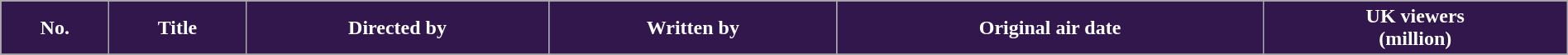<table class="wikitable plainrowheaders" width="100%">
<tr>
<th style="background-color: #32174D; color: #FFFFFF;">No.</th>
<th style="background-color: #32174D; color: #FFFFFF;">Title</th>
<th style="background-color: #32174D; color: #FFFFFF;">Directed by</th>
<th style="background-color: #32174D; color: #FFFFFF;">Written by</th>
<th style="background-color: #32174D; color: #FFFFFF;">Original air date</th>
<th style="background-color: #32174D; color: #FFFFFF;">UK viewers<br>(million)</th>
</tr>
<tr>
</tr>
</table>
